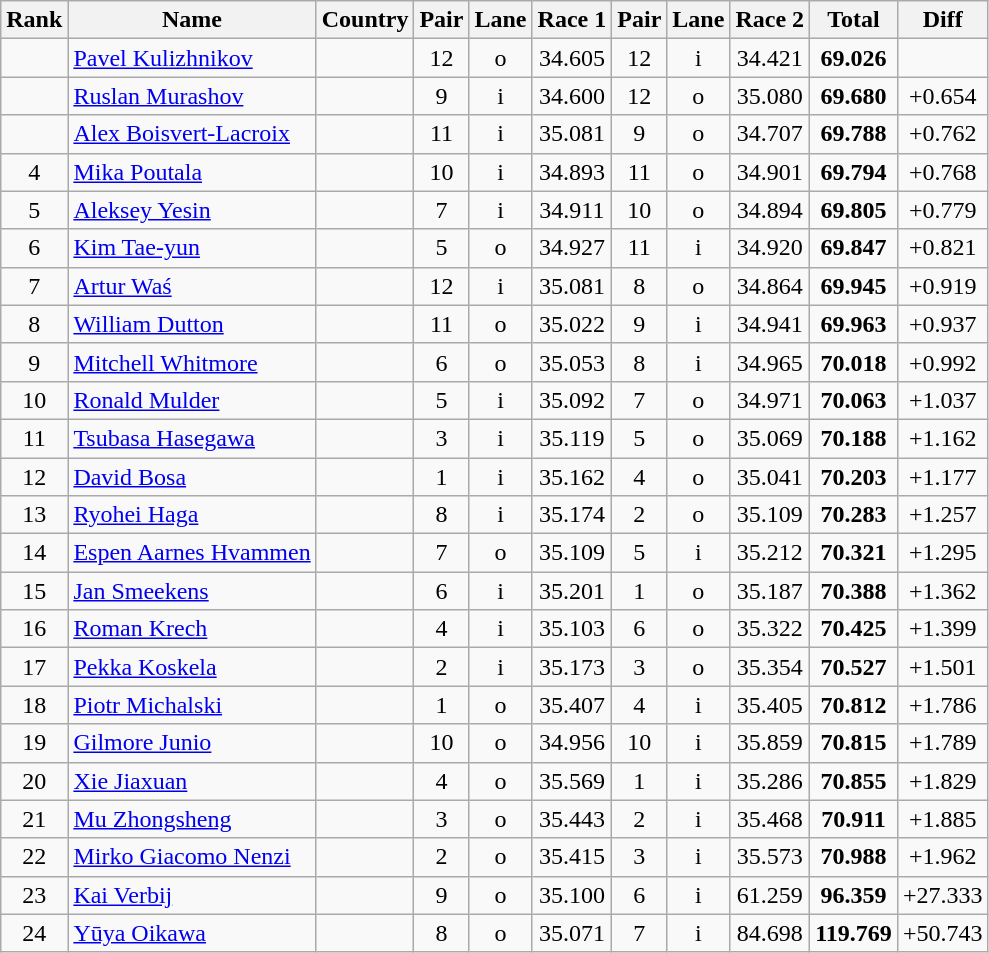<table class="wikitable sortable" style="text-align:center">
<tr>
<th>Rank</th>
<th>Name</th>
<th>Country</th>
<th>Pair</th>
<th>Lane</th>
<th>Race 1</th>
<th>Pair</th>
<th>Lane</th>
<th>Race 2</th>
<th>Total</th>
<th>Diff</th>
</tr>
<tr>
<td></td>
<td align=left><a href='#'>Pavel Kulizhnikov</a></td>
<td align=left></td>
<td>12</td>
<td>o</td>
<td>34.605</td>
<td>12</td>
<td>i</td>
<td>34.421</td>
<td><strong>69.026</strong></td>
<td></td>
</tr>
<tr>
<td></td>
<td align=left><a href='#'>Ruslan Murashov</a></td>
<td align=left></td>
<td>9</td>
<td>i</td>
<td>34.600</td>
<td>12</td>
<td>o</td>
<td>35.080</td>
<td><strong>69.680</strong></td>
<td>+0.654</td>
</tr>
<tr>
<td></td>
<td align=left><a href='#'>Alex Boisvert-Lacroix</a></td>
<td align=left></td>
<td>11</td>
<td>i</td>
<td>35.081</td>
<td>9</td>
<td>o</td>
<td>34.707</td>
<td><strong>69.788</strong></td>
<td>+0.762</td>
</tr>
<tr>
<td>4</td>
<td align=left><a href='#'>Mika Poutala</a></td>
<td align=left></td>
<td>10</td>
<td>i</td>
<td>34.893</td>
<td>11</td>
<td>o</td>
<td>34.901</td>
<td><strong>69.794</strong></td>
<td>+0.768</td>
</tr>
<tr>
<td>5</td>
<td align=left><a href='#'>Aleksey Yesin</a></td>
<td align=left></td>
<td>7</td>
<td>i</td>
<td>34.911</td>
<td>10</td>
<td>o</td>
<td>34.894</td>
<td><strong>69.805</strong></td>
<td>+0.779</td>
</tr>
<tr>
<td>6</td>
<td align=left><a href='#'>Kim Tae-yun</a></td>
<td align=left></td>
<td>5</td>
<td>o</td>
<td>34.927</td>
<td>11</td>
<td>i</td>
<td>34.920</td>
<td><strong>69.847</strong></td>
<td>+0.821</td>
</tr>
<tr>
<td>7</td>
<td align=left><a href='#'>Artur Waś</a></td>
<td align=left></td>
<td>12</td>
<td>i</td>
<td>35.081</td>
<td>8</td>
<td>o</td>
<td>34.864</td>
<td><strong>69.945</strong></td>
<td>+0.919</td>
</tr>
<tr>
<td>8</td>
<td align=left><a href='#'>William Dutton</a></td>
<td align=left></td>
<td>11</td>
<td>o</td>
<td>35.022</td>
<td>9</td>
<td>i</td>
<td>34.941</td>
<td><strong>69.963</strong></td>
<td>+0.937</td>
</tr>
<tr>
<td>9</td>
<td align=left><a href='#'>Mitchell Whitmore</a></td>
<td align=left></td>
<td>6</td>
<td>o</td>
<td>35.053</td>
<td>8</td>
<td>i</td>
<td>34.965</td>
<td><strong>70.018</strong></td>
<td>+0.992</td>
</tr>
<tr>
<td>10</td>
<td align=left><a href='#'>Ronald Mulder</a></td>
<td align=left></td>
<td>5</td>
<td>i</td>
<td>35.092</td>
<td>7</td>
<td>o</td>
<td>34.971</td>
<td><strong>70.063</strong></td>
<td>+1.037</td>
</tr>
<tr>
<td>11</td>
<td align=left><a href='#'>Tsubasa Hasegawa</a></td>
<td align=left></td>
<td>3</td>
<td>i</td>
<td>35.119</td>
<td>5</td>
<td>o</td>
<td>35.069</td>
<td><strong>70.188</strong></td>
<td>+1.162</td>
</tr>
<tr>
<td>12</td>
<td align=left><a href='#'>David Bosa</a></td>
<td align=left></td>
<td>1</td>
<td>i</td>
<td>35.162</td>
<td>4</td>
<td>o</td>
<td>35.041</td>
<td><strong>70.203</strong></td>
<td>+1.177</td>
</tr>
<tr>
<td>13</td>
<td align=left><a href='#'>Ryohei Haga</a></td>
<td align=left></td>
<td>8</td>
<td>i</td>
<td>35.174</td>
<td>2</td>
<td>o</td>
<td>35.109</td>
<td><strong>70.283</strong></td>
<td>+1.257</td>
</tr>
<tr>
<td>14</td>
<td align=left><a href='#'>Espen Aarnes Hvammen</a></td>
<td align=left></td>
<td>7</td>
<td>o</td>
<td>35.109</td>
<td>5</td>
<td>i</td>
<td>35.212</td>
<td><strong>70.321</strong></td>
<td>+1.295</td>
</tr>
<tr>
<td>15</td>
<td align=left><a href='#'>Jan Smeekens</a></td>
<td align=left></td>
<td>6</td>
<td>i</td>
<td>35.201</td>
<td>1</td>
<td>o</td>
<td>35.187</td>
<td><strong>70.388</strong></td>
<td>+1.362</td>
</tr>
<tr>
<td>16</td>
<td align=left><a href='#'>Roman Krech</a></td>
<td align=left></td>
<td>4</td>
<td>i</td>
<td>35.103</td>
<td>6</td>
<td>o</td>
<td>35.322</td>
<td><strong>70.425</strong></td>
<td>+1.399</td>
</tr>
<tr>
<td>17</td>
<td align=left><a href='#'>Pekka Koskela</a></td>
<td align=left></td>
<td>2</td>
<td>i</td>
<td>35.173</td>
<td>3</td>
<td>o</td>
<td>35.354</td>
<td><strong>70.527</strong></td>
<td>+1.501</td>
</tr>
<tr>
<td>18</td>
<td align=left><a href='#'>Piotr Michalski</a></td>
<td align=left></td>
<td>1</td>
<td>o</td>
<td>35.407</td>
<td>4</td>
<td>i</td>
<td>35.405</td>
<td><strong>70.812</strong></td>
<td>+1.786</td>
</tr>
<tr>
<td>19</td>
<td align=left><a href='#'>Gilmore Junio</a></td>
<td align=left></td>
<td>10</td>
<td>o</td>
<td>34.956</td>
<td>10</td>
<td>i</td>
<td>35.859</td>
<td><strong>70.815</strong></td>
<td>+1.789</td>
</tr>
<tr>
<td>20</td>
<td align=left><a href='#'>Xie Jiaxuan</a></td>
<td align=left></td>
<td>4</td>
<td>o</td>
<td>35.569</td>
<td>1</td>
<td>i</td>
<td>35.286</td>
<td><strong>70.855</strong></td>
<td>+1.829</td>
</tr>
<tr>
<td>21</td>
<td align=left><a href='#'>Mu Zhongsheng</a></td>
<td align=left></td>
<td>3</td>
<td>o</td>
<td>35.443</td>
<td>2</td>
<td>i</td>
<td>35.468</td>
<td><strong>70.911</strong></td>
<td>+1.885</td>
</tr>
<tr>
<td>22</td>
<td align=left><a href='#'>Mirko Giacomo Nenzi</a></td>
<td align=left></td>
<td>2</td>
<td>o</td>
<td>35.415</td>
<td>3</td>
<td>i</td>
<td>35.573</td>
<td><strong>70.988</strong></td>
<td>+1.962</td>
</tr>
<tr>
<td>23</td>
<td align=left><a href='#'>Kai Verbij</a></td>
<td align=left></td>
<td>9</td>
<td>o</td>
<td>35.100</td>
<td>6</td>
<td>i</td>
<td>61.259</td>
<td><strong>96.359</strong></td>
<td>+27.333</td>
</tr>
<tr>
<td>24</td>
<td align=left><a href='#'>Yūya Oikawa</a></td>
<td align=left></td>
<td>8</td>
<td>o</td>
<td>35.071</td>
<td>7</td>
<td>i</td>
<td>84.698</td>
<td><strong>119.769</strong></td>
<td>+50.743</td>
</tr>
</table>
